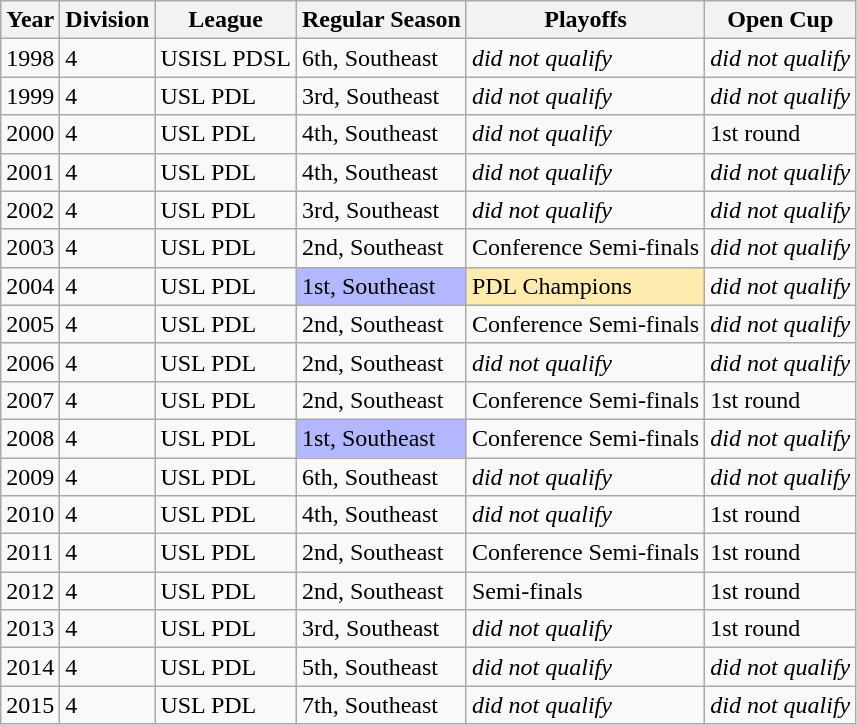<table class="wikitable">
<tr>
<th>Year</th>
<th>Division</th>
<th>League</th>
<th>Regular Season</th>
<th>Playoffs</th>
<th>Open Cup</th>
</tr>
<tr>
<td>1998</td>
<td>4</td>
<td>USISL PDSL</td>
<td>6th, Southeast</td>
<td><em>did not qualify</em></td>
<td><em>did not qualify</em></td>
</tr>
<tr>
<td>1999</td>
<td>4</td>
<td>USL PDL</td>
<td>3rd, Southeast</td>
<td><em>did not qualify</em></td>
<td><em>did not qualify</em></td>
</tr>
<tr>
<td>2000</td>
<td>4</td>
<td>USL PDL</td>
<td>4th, Southeast</td>
<td><em>did not qualify</em></td>
<td>1st round</td>
</tr>
<tr>
<td>2001</td>
<td>4</td>
<td>USL PDL</td>
<td>4th, Southeast</td>
<td><em>did not qualify</em></td>
<td><em>did not qualify</em></td>
</tr>
<tr>
<td>2002</td>
<td>4</td>
<td>USL PDL</td>
<td>3rd, Southeast</td>
<td><em>did not qualify</em></td>
<td><em>did not qualify</em></td>
</tr>
<tr>
<td>2003</td>
<td>4</td>
<td>USL PDL</td>
<td>2nd, Southeast</td>
<td>Conference Semi-finals</td>
<td><em>did not qualify</em></td>
</tr>
<tr>
<td>2004</td>
<td>4</td>
<td>USL PDL</td>
<td bgcolor="B3B7FF">1st, Southeast</td>
<td bgcolor="FFEBAD">PDL Champions</td>
<td><em>did not qualify</em></td>
</tr>
<tr>
<td>2005</td>
<td>4</td>
<td>USL PDL</td>
<td>2nd, Southeast</td>
<td>Conference Semi-finals</td>
<td><em>did not qualify</em></td>
</tr>
<tr>
<td>2006</td>
<td>4</td>
<td>USL PDL</td>
<td>2nd, Southeast</td>
<td><em>did not qualify</em></td>
<td><em>did not qualify</em></td>
</tr>
<tr>
<td>2007</td>
<td>4</td>
<td>USL PDL</td>
<td>2nd, Southeast</td>
<td>Conference Semi-finals</td>
<td>1st round</td>
</tr>
<tr>
<td>2008</td>
<td>4</td>
<td>USL PDL</td>
<td bgcolor="B3B7FF">1st, Southeast</td>
<td>Conference Semi-finals</td>
<td><em>did not qualify</em></td>
</tr>
<tr>
<td>2009</td>
<td>4</td>
<td>USL PDL</td>
<td>6th, Southeast</td>
<td><em>did not qualify</em></td>
<td><em>did not qualify</em></td>
</tr>
<tr>
<td>2010</td>
<td>4</td>
<td>USL PDL</td>
<td>4th, Southeast</td>
<td><em>did not qualify</em></td>
<td>1st round</td>
</tr>
<tr>
<td>2011</td>
<td>4</td>
<td>USL PDL</td>
<td>2nd, Southeast</td>
<td>Conference Semi-finals</td>
<td>1st round</td>
</tr>
<tr>
<td>2012</td>
<td>4</td>
<td>USL PDL</td>
<td>2nd, Southeast</td>
<td>Semi-finals</td>
<td>1st round</td>
</tr>
<tr>
<td>2013</td>
<td>4</td>
<td>USL PDL</td>
<td>3rd, Southeast</td>
<td><em>did not qualify</em></td>
<td>1st round</td>
</tr>
<tr>
<td>2014</td>
<td>4</td>
<td>USL PDL</td>
<td>5th, Southeast</td>
<td><em>did not qualify</em></td>
<td><em>did not qualify</em></td>
</tr>
<tr>
<td>2015</td>
<td>4</td>
<td>USL PDL</td>
<td>7th, Southeast</td>
<td><em>did not qualify</em></td>
<td><em>did not qualify</em></td>
</tr>
</table>
